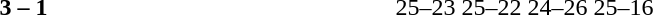<table>
<tr>
<th width=200></th>
<th width=80></th>
<th width=200></th>
<th width=220></th>
</tr>
<tr>
<td align=right><strong></strong></td>
<td align=center><strong>3 – 1</strong></td>
<td></td>
<td>25–23 25–22 24–26 25–16</td>
</tr>
</table>
